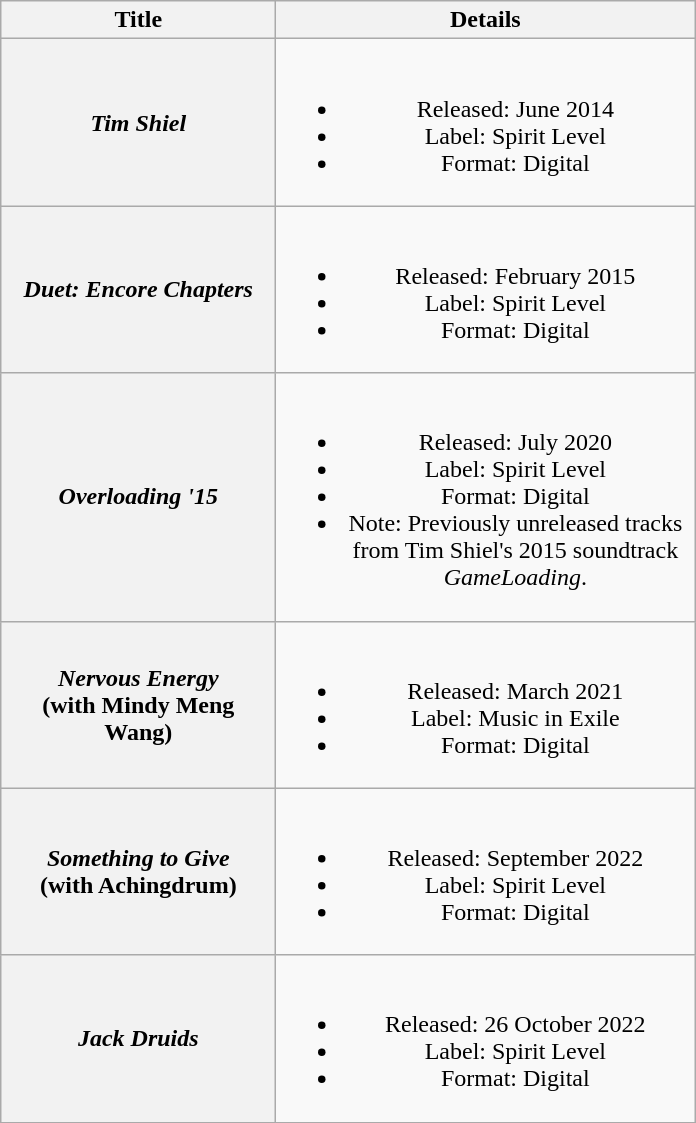<table class="wikitable plainrowheaders" style="text-align:center;" border="1">
<tr>
<th scope="col" style="width:11em;">Title</th>
<th scope="col" style="width:17em;">Details</th>
</tr>
<tr>
<th scope="row"><em>Tim Shiel</em></th>
<td><br><ul><li>Released: June 2014</li><li>Label: Spirit Level</li><li>Format: Digital</li></ul></td>
</tr>
<tr>
<th scope="row"><em>Duet: Encore Chapters </em></th>
<td><br><ul><li>Released: February 2015</li><li>Label: Spirit Level</li><li>Format: Digital</li></ul></td>
</tr>
<tr>
<th scope="row"><em>Overloading '15</em></th>
<td><br><ul><li>Released: July 2020</li><li>Label: Spirit Level</li><li>Format: Digital</li><li>Note: Previously unreleased tracks from Tim Shiel's 2015 soundtrack <em>GameLoading</em>.</li></ul></td>
</tr>
<tr>
<th scope="row"><em>Nervous Energy</em> <br> (with Mindy Meng Wang)</th>
<td><br><ul><li>Released: March 2021</li><li>Label: Music in Exile</li><li>Format: Digital</li></ul></td>
</tr>
<tr>
<th scope="row"><em>Something to Give</em> <br> (with Achingdrum)</th>
<td><br><ul><li>Released: September 2022</li><li>Label: Spirit Level</li><li>Format: Digital</li></ul></td>
</tr>
<tr>
<th scope="row"><em>Jack Druids</em></th>
<td><br><ul><li>Released: 26 October 2022</li><li>Label: Spirit Level</li><li>Format: Digital</li></ul></td>
</tr>
</table>
